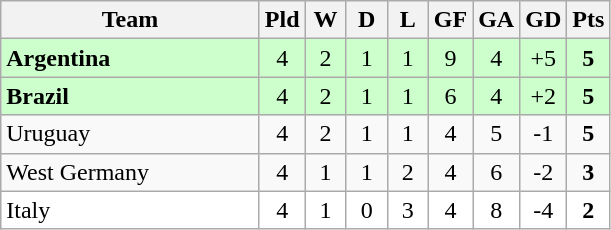<table class="wikitable" style="text-align: center;">
<tr>
<th width=165>Team</th>
<th width=20>Pld</th>
<th width=20>W</th>
<th width=20>D</th>
<th width=20>L</th>
<th width=20>GF</th>
<th width=20>GA</th>
<th width=20>GD</th>
<th width=20>Pts</th>
</tr>
<tr bgcolor=#ccffcc>
<td align=left> <strong>Argentina</strong></td>
<td>4</td>
<td>2</td>
<td>1</td>
<td>1</td>
<td>9</td>
<td>4</td>
<td>+5</td>
<td><strong>5</strong></td>
</tr>
<tr bgcolor=#ccffcc>
<td align=left> <strong>Brazil</strong></td>
<td>4</td>
<td>2</td>
<td>1</td>
<td>1</td>
<td>6</td>
<td>4</td>
<td>+2</td>
<td><strong>5</strong></td>
</tr>
<tr>
<td align=left> Uruguay</td>
<td>4</td>
<td>2</td>
<td>1</td>
<td>1</td>
<td>4</td>
<td>5</td>
<td>-1</td>
<td><strong>5</strong></td>
</tr>
<tr>
<td align=left> West Germany</td>
<td>4</td>
<td>1</td>
<td>1</td>
<td>2</td>
<td>4</td>
<td>6</td>
<td>-2</td>
<td><strong>3</strong></td>
</tr>
<tr bgcolor=#ffffff>
<td align=left> Italy</td>
<td>4</td>
<td>1</td>
<td>0</td>
<td>3</td>
<td>4</td>
<td>8</td>
<td>-4</td>
<td><strong>2</strong></td>
</tr>
</table>
